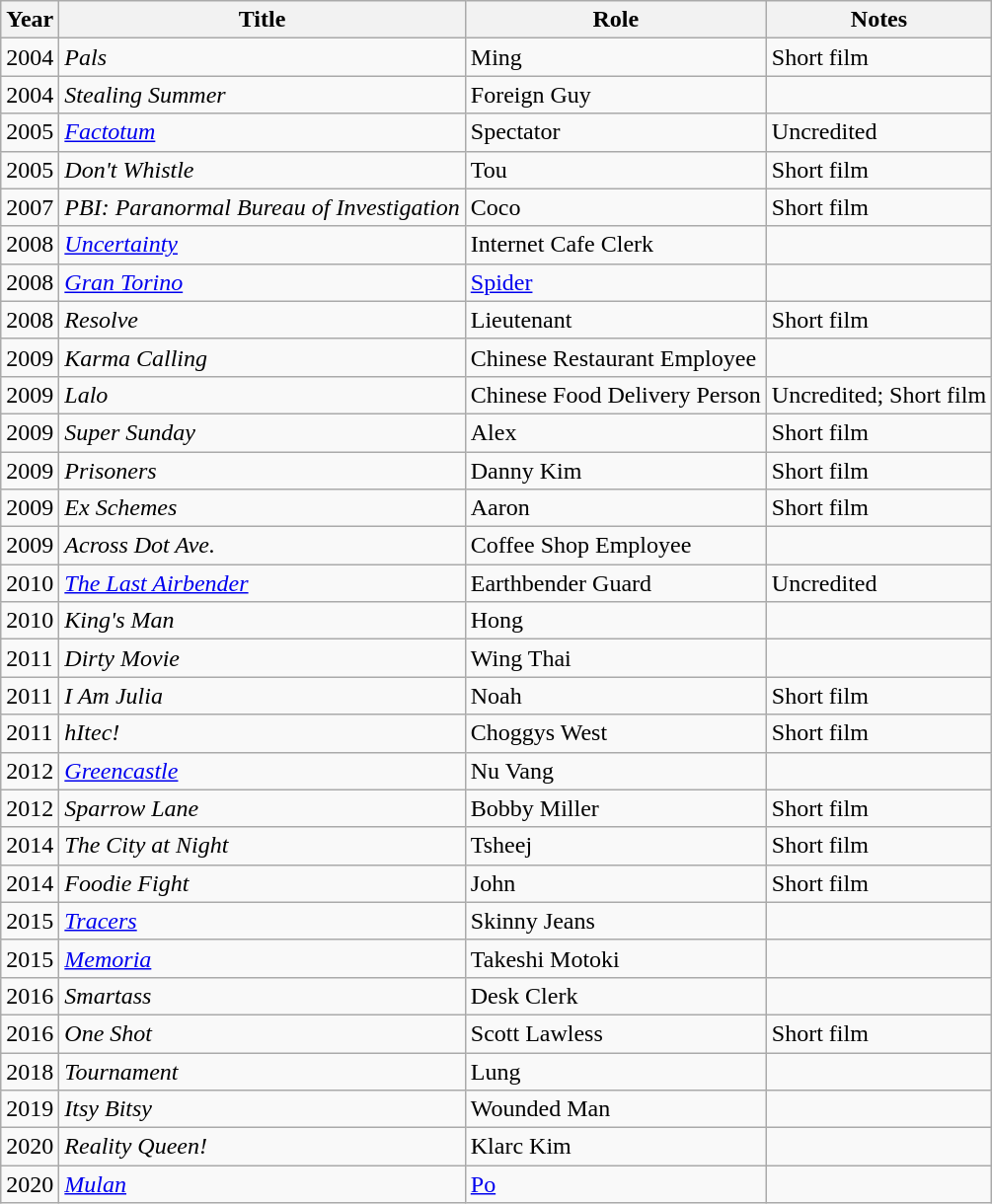<table class = "wikitable sortable">
<tr>
<th>Year</th>
<th>Title</th>
<th>Role</th>
<th>Notes</th>
</tr>
<tr>
<td>2004</td>
<td><em>Pals</em></td>
<td>Ming</td>
<td>Short film</td>
</tr>
<tr>
<td>2004</td>
<td><em>Stealing Summer</em></td>
<td>Foreign Guy</td>
<td></td>
</tr>
<tr>
<td>2005</td>
<td><em><a href='#'>Factotum</a></em></td>
<td>Spectator</td>
<td>Uncredited</td>
</tr>
<tr>
<td>2005</td>
<td><em>Don't Whistle</em></td>
<td>Tou</td>
<td>Short film</td>
</tr>
<tr>
<td>2007</td>
<td><em>PBI: Paranormal Bureau of Investigation</em></td>
<td>Coco</td>
<td>Short film</td>
</tr>
<tr>
<td>2008</td>
<td><em><a href='#'>Uncertainty</a></em></td>
<td>Internet Cafe Clerk</td>
<td></td>
</tr>
<tr>
<td>2008</td>
<td><em><a href='#'>Gran Torino</a></em></td>
<td><a href='#'>Spider</a></td>
<td></td>
</tr>
<tr>
<td>2008</td>
<td><em>Resolve</em></td>
<td>Lieutenant</td>
<td>Short film</td>
</tr>
<tr>
<td>2009</td>
<td><em>Karma Calling</em></td>
<td>Chinese Restaurant Employee</td>
<td></td>
</tr>
<tr>
<td>2009</td>
<td><em>Lalo</em></td>
<td>Chinese Food Delivery Person</td>
<td>Uncredited; Short film</td>
</tr>
<tr>
<td>2009</td>
<td><em>Super Sunday</em></td>
<td>Alex</td>
<td>Short film</td>
</tr>
<tr>
<td>2009</td>
<td><em>Prisoners</em></td>
<td>Danny Kim</td>
<td>Short film</td>
</tr>
<tr>
<td>2009</td>
<td><em>Ex Schemes</em></td>
<td>Aaron</td>
<td>Short film</td>
</tr>
<tr>
<td>2009</td>
<td><em>Across Dot Ave.</em></td>
<td>Coffee Shop Employee</td>
<td></td>
</tr>
<tr>
<td>2010</td>
<td><em><a href='#'>The Last Airbender</a></em></td>
<td>Earthbender Guard</td>
<td>Uncredited</td>
</tr>
<tr>
<td>2010</td>
<td><em>King's Man</em></td>
<td>Hong</td>
<td></td>
</tr>
<tr>
<td>2011</td>
<td><em>Dirty Movie</em></td>
<td>Wing Thai</td>
<td></td>
</tr>
<tr>
<td>2011</td>
<td><em>I Am Julia</em></td>
<td>Noah</td>
<td>Short film</td>
</tr>
<tr>
<td>2011</td>
<td><em>hItec!</em></td>
<td>Choggys West</td>
<td>Short film</td>
</tr>
<tr>
<td>2012</td>
<td><em><a href='#'>Greencastle</a></em></td>
<td>Nu Vang</td>
<td></td>
</tr>
<tr>
<td>2012</td>
<td><em>Sparrow Lane</em></td>
<td>Bobby Miller</td>
<td>Short film</td>
</tr>
<tr>
<td>2014</td>
<td><em>The City at Night</em></td>
<td>Tsheej</td>
<td>Short film</td>
</tr>
<tr>
<td>2014</td>
<td><em>Foodie Fight</em></td>
<td>John</td>
<td>Short film</td>
</tr>
<tr>
<td>2015</td>
<td><em><a href='#'>Tracers</a></em></td>
<td>Skinny Jeans</td>
<td></td>
</tr>
<tr>
<td>2015</td>
<td><em><a href='#'>Memoria</a></em></td>
<td>Takeshi Motoki</td>
<td></td>
</tr>
<tr>
<td>2016</td>
<td><em>Smartass</em></td>
<td>Desk Clerk</td>
<td></td>
</tr>
<tr>
<td>2016</td>
<td><em>One Shot</em></td>
<td>Scott Lawless</td>
<td>Short film</td>
</tr>
<tr>
<td>2018</td>
<td><em>Tournament</em></td>
<td>Lung</td>
<td></td>
</tr>
<tr>
<td>2019</td>
<td><em>Itsy Bitsy</em></td>
<td>Wounded Man</td>
<td></td>
</tr>
<tr>
<td>2020</td>
<td><em>Reality Queen!</em></td>
<td>Klarc Kim</td>
<td></td>
</tr>
<tr>
<td>2020</td>
<td><em><a href='#'>Mulan</a></em></td>
<td><a href='#'>Po</a></td>
<td></td>
</tr>
</table>
